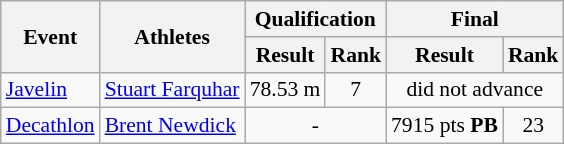<table class="wikitable" border="1" style="font-size:90%">
<tr>
<th rowspan="2">Event</th>
<th rowspan="2">Athletes</th>
<th colspan="2">Qualification</th>
<th colspan="2">Final</th>
</tr>
<tr>
<th>Result</th>
<th>Rank</th>
<th>Result</th>
<th>Rank</th>
</tr>
<tr>
<td><a href='#'>Javelin</a></td>
<td><a href='#'>Stuart Farquhar</a></td>
<td align=center>78.53 m</td>
<td align=center>7</td>
<td align=center colspan=2>did not advance</td>
</tr>
<tr>
<td><a href='#'>Decathlon</a></td>
<td><a href='#'>Brent Newdick</a></td>
<td align=center colspan=2>-</td>
<td align=center>7915 pts <strong>PB</strong></td>
<td align=center>23</td>
</tr>
</table>
